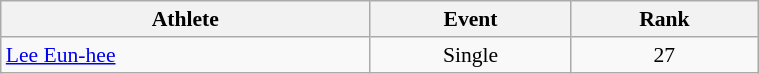<table class=wikitable style="font-size:90%; text-align:center; width:40%">
<tr>
<th>Athlete</th>
<th>Event</th>
<th>Rank</th>
</tr>
<tr>
<td align=left><a href='#'>Lee Eun-hee</a></td>
<td>Single</td>
<td>27</td>
</tr>
</table>
